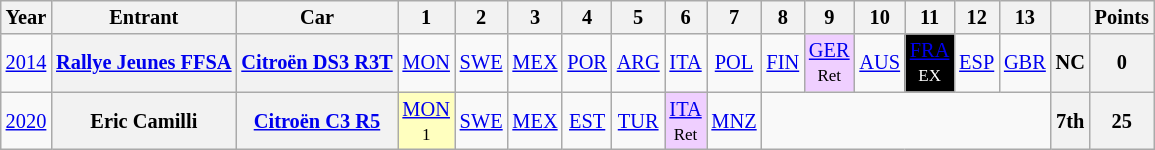<table class="wikitable" style="text-align:center; font-size:85%">
<tr>
<th>Year</th>
<th>Entrant</th>
<th>Car</th>
<th>1</th>
<th>2</th>
<th>3</th>
<th>4</th>
<th>5</th>
<th>6</th>
<th>7</th>
<th>8</th>
<th>9</th>
<th>10</th>
<th>11</th>
<th>12</th>
<th>13</th>
<th></th>
<th>Points</th>
</tr>
<tr>
<td><a href='#'>2014</a></td>
<th nowrap><a href='#'>Rallye Jeunes FFSA</a></th>
<th nowrap><a href='#'>Citroën DS3 R3T</a></th>
<td><a href='#'>MON</a></td>
<td><a href='#'>SWE</a></td>
<td><a href='#'>MEX</a></td>
<td><a href='#'>POR</a></td>
<td><a href='#'>ARG</a></td>
<td><a href='#'>ITA</a></td>
<td><a href='#'>POL</a></td>
<td><a href='#'>FIN</a></td>
<td style="background:#EFCFFF;"><a href='#'>GER</a><br><small>Ret</small></td>
<td><a href='#'>AUS</a></td>
<td style="background:#000000; color:white"><a href='#'><span>FRA</span></a><br><small>EX</small></td>
<td><a href='#'>ESP</a></td>
<td><a href='#'>GBR</a></td>
<th>NC</th>
<th>0</th>
</tr>
<tr>
<td><a href='#'>2020</a></td>
<th nowrap>Eric Camilli</th>
<th nowrap><a href='#'>Citroën C3 R5</a></th>
<td style="background:#ffffbf;"><a href='#'>MON</a><br><small>1</small></td>
<td><a href='#'>SWE</a></td>
<td><a href='#'>MEX</a></td>
<td><a href='#'>EST</a></td>
<td><a href='#'>TUR</a></td>
<td style="background:#EFCFFF;"><a href='#'>ITA</a><br><small>Ret</small></td>
<td><a href='#'>MNZ</a></td>
<td colspan=6></td>
<th>7th</th>
<th>25</th>
</tr>
</table>
